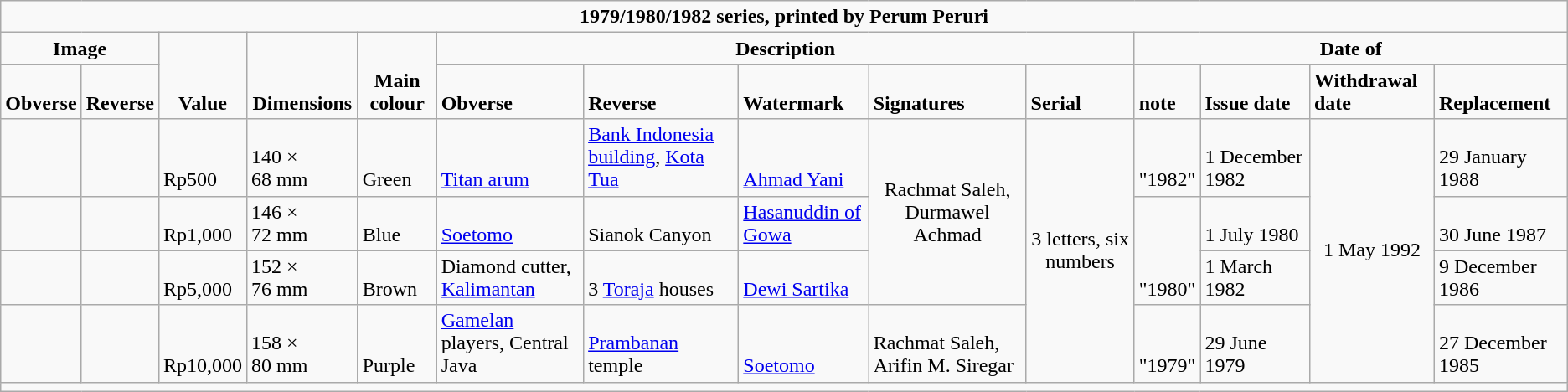<table class="wikitable" >
<tr style="text-align:center; font-weight:bold; vertical-align:bottom;">
<td colspan="14">1979/1980/1982 series, printed by Perum Peruri</td>
</tr>
<tr style="text-align:center; font-weight:bold; vertical-align:bottom;">
<td colspan="2">Image</td>
<td rowspan="2">Value</td>
<td rowspan="2">Dimensions</td>
<td rowspan="2">Main colour</td>
<td colspan="5">Description</td>
<td colspan="4">Date of</td>
</tr>
<tr style="font-weight:bold; vertical-align:bottom;">
<td>Obverse</td>
<td>Reverse</td>
<td>Obverse</td>
<td>Reverse</td>
<td>Watermark</td>
<td>Signatures</td>
<td>Serial</td>
<td>note</td>
<td>Issue date</td>
<td>Withdrawal date</td>
<td>Replacement</td>
</tr>
<tr>
<td style="vertical-align:bottom;"></td>
<td style="vertical-align:bottom;"></td>
<td style="vertical-align:bottom;">Rp500</td>
<td style="vertical-align:bottom;">140 × 68 mm</td>
<td style="vertical-align:bottom;">Green</td>
<td style="vertical-align:bottom;"><a href='#'>Titan arum</a></td>
<td style="vertical-align:bottom;"><a href='#'>Bank Indonesia building</a>, <a href='#'>Kota Tua</a></td>
<td style="vertical-align:bottom;"><a href='#'>Ahmad Yani</a></td>
<td rowspan="3" style="text-align:center;">Rachmat Saleh, Durmawel Achmad</td>
<td rowspan="4" style="text-align:center;">3 letters, six numbers</td>
<td style="vertical-align:bottom;">"1982"</td>
<td style="vertical-align:bottom;">1 December 1982</td>
<td rowspan="4" style="text-align:center;">1 May 1992</td>
<td style="vertical-align:bottom;">29 January 1988</td>
</tr>
<tr>
<td style="vertical-align:bottom;"></td>
<td style="vertical-align:bottom;"></td>
<td style="vertical-align:bottom;">Rp1,000</td>
<td style="vertical-align:bottom;">146 × 72 mm</td>
<td style="vertical-align:bottom;">Blue</td>
<td style="vertical-align:bottom;"><a href='#'>Soetomo</a></td>
<td style="vertical-align:bottom;">Sianok Canyon</td>
<td style="vertical-align:bottom;"><a href='#'>Hasanuddin of Gowa</a></td>
<td rowspan="2" style="vertical-align:bottom;">"1980"</td>
<td style="vertical-align:bottom;">1 July 1980</td>
<td style="vertical-align:bottom;">30 June 1987</td>
</tr>
<tr>
<td style="vertical-align:bottom;"></td>
<td style="vertical-align:bottom;"></td>
<td style="vertical-align:bottom;">Rp5,000</td>
<td style="vertical-align:bottom;">152 × 76 mm</td>
<td style="vertical-align:bottom;">Brown</td>
<td style="vertical-align:bottom;">Diamond cutter, <a href='#'>Kalimantan</a></td>
<td style="vertical-align:bottom;">3 <a href='#'>Toraja</a> houses</td>
<td style="vertical-align:bottom;"><a href='#'>Dewi Sartika</a></td>
<td style="vertical-align:bottom;">1 March 1982</td>
<td style="vertical-align:bottom;">9 December 1986</td>
</tr>
<tr>
<td style="vertical-align:bottom;"></td>
<td style="vertical-align:bottom;"></td>
<td style="vertical-align:bottom;">Rp10,000</td>
<td style="vertical-align:bottom;">158 × 80 mm</td>
<td style="vertical-align:bottom;">Purple</td>
<td style="vertical-align:bottom;"><a href='#'>Gamelan</a> players, Central Java</td>
<td style="vertical-align:bottom;"><a href='#'>Prambanan</a> temple</td>
<td style="vertical-align:bottom;"><a href='#'>Soetomo</a></td>
<td style="vertical-align:bottom;">Rachmat Saleh, Arifin M. Siregar</td>
<td style="vertical-align:bottom;">"1979"</td>
<td style="vertical-align:bottom;">29 June 1979</td>
<td style="vertical-align:bottom;">27 December 1985</td>
</tr>
<tr style="text-align:center; vertical-align:bottom;">
<td colspan="14"></td>
</tr>
</table>
